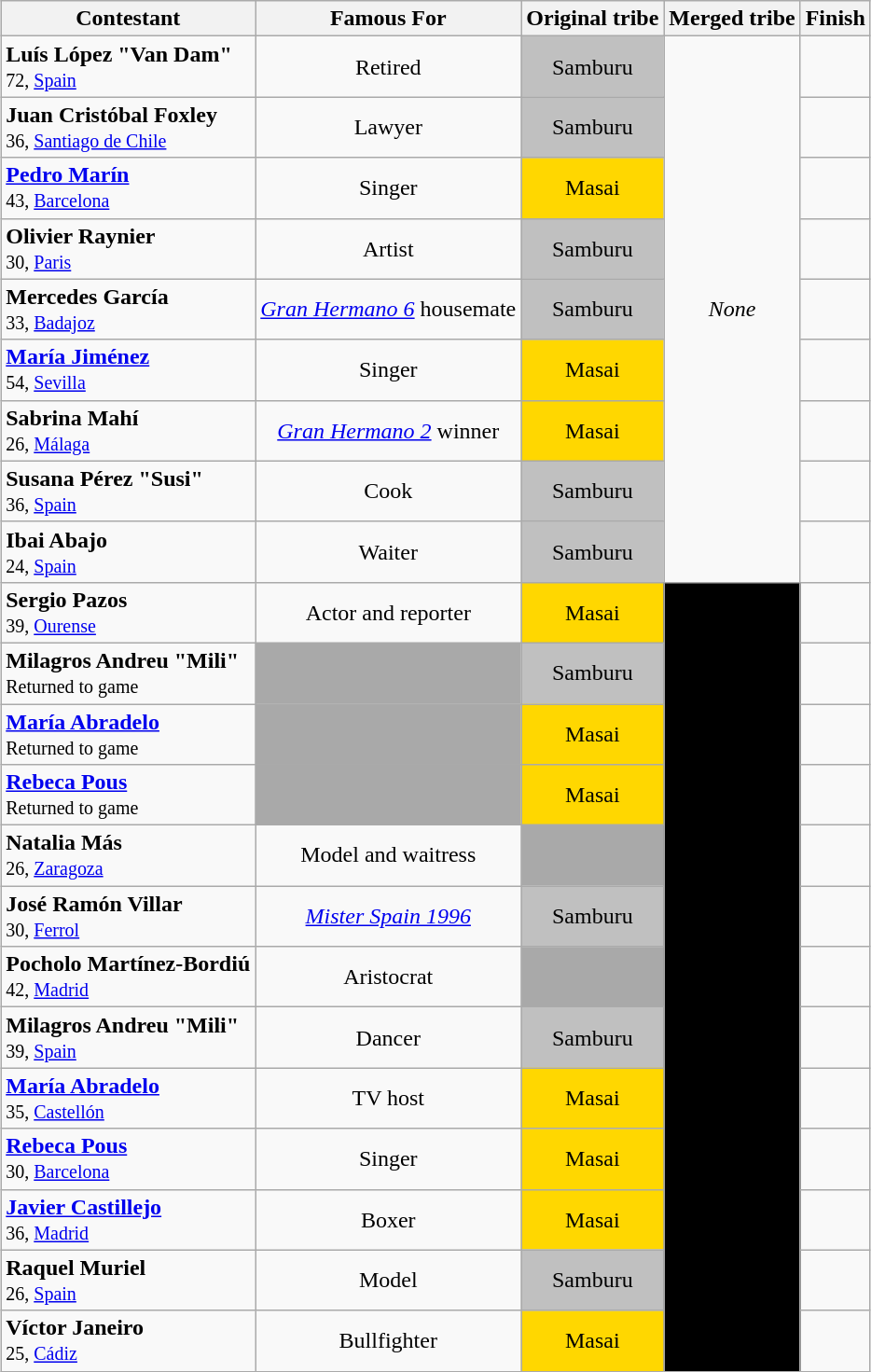<table class="wikitable" style="margin:auto; text-align:center">
<tr>
<th>Contestant</th>
<th>Famous For</th>
<th>Original tribe</th>
<th>Merged tribe</th>
<th>Finish</th>
</tr>
<tr>
<td align="left"><strong>Luís López "Van Dam" </strong><br><small>72, <a href='#'>Spain</a></small></td>
<td>Retired</td>
<td bgcolor="#C0C0C0">Samburu</td>
<td rowspan="9"><em>None</em></td>
<td></td>
</tr>
<tr>
<td align="left"><strong>Juan Cristóbal Foxley</strong><br><small>36, <a href='#'>Santiago de Chile</a></small></td>
<td>Lawyer</td>
<td bgcolor="#C0C0C0">Samburu</td>
<td></td>
</tr>
<tr>
<td align="left"><strong><a href='#'>Pedro Marín</a></strong><br><small>43, <a href='#'>Barcelona</a></small></td>
<td>Singer</td>
<td bgcolor="#FFD700">Masai</td>
<td></td>
</tr>
<tr>
<td align="left"><strong>Olivier Raynier</strong><br><small>30, <a href='#'>Paris</a></small></td>
<td>Artist</td>
<td bgcolor="#C0C0C0">Samburu</td>
<td></td>
</tr>
<tr>
<td align="left"><strong>Mercedes García</strong><br><small>33, <a href='#'>Badajoz</a></small></td>
<td><em><a href='#'>Gran Hermano 6</a></em> housemate</td>
<td bgcolor="#C0C0C0">Samburu</td>
<td></td>
</tr>
<tr>
<td align="left"><strong><a href='#'>María Jiménez</a></strong><br><small>54, <a href='#'>Sevilla</a></small></td>
<td>Singer</td>
<td bgcolor="#FFD700">Masai</td>
<td></td>
</tr>
<tr>
<td align="left"><strong> Sabrina Mahí</strong><br><small>26, <a href='#'>Málaga</a></small></td>
<td><em><a href='#'>Gran Hermano 2</a></em> winner</td>
<td bgcolor="#FFD700">Masai</td>
<td></td>
</tr>
<tr>
<td align="left"><strong>Susana Pérez "Susi"</strong><br><small>36, <a href='#'>Spain</a></small></td>
<td>Cook</td>
<td bgcolor="#C0C0C0">Samburu</td>
<td></td>
</tr>
<tr>
<td align="left"><strong>Ibai Abajo</strong><br><small>24, <a href='#'>Spain</a></small></td>
<td>Waiter</td>
<td bgcolor="#C0C0C0">Samburu</td>
<td></td>
</tr>
<tr>
<td align="left"><strong>Sergio Pazos</strong><br><small>39, <a href='#'>Ourense</a></small></td>
<td>Actor and reporter</td>
<td bgcolor="#FFD700">Masai</td>
<td rowspan=16 bgcolor="black"><span>Merged Tribe</span></td>
<td></td>
</tr>
<tr>
<td align="left"><strong>Milagros Andreu "Mili"</strong><br><small>Returned to game</small></td>
<td bgcolor="darkgray"></td>
<td bgcolor="#C0C0C0">Samburu</td>
<td></td>
</tr>
<tr>
<td align="left"><strong><a href='#'>María Abradelo</a></strong><br><small>Returned to game</small></td>
<td bgcolor="darkgray"></td>
<td bgcolor="#FFD700">Masai</td>
<td></td>
</tr>
<tr>
<td align="left"><strong><a href='#'>Rebeca Pous</a></strong><br><small>Returned to game</small></td>
<td bgcolor="darkgray"></td>
<td bgcolor="#FFD700">Masai</td>
<td></td>
</tr>
<tr>
<td align="left"><strong>Natalia Más</strong><br><small>26, <a href='#'>Zaragoza</a></small></td>
<td>Model and waitress</td>
<td bgcolor="darkgray"></td>
<td></td>
</tr>
<tr>
<td align="left"><strong>José Ramón Villar</strong><br><small>30, <a href='#'>Ferrol</a></small></td>
<td><em><a href='#'>Mister Spain 1996</a></em></td>
<td bgcolor="#C0C0C0">Samburu</td>
<td></td>
</tr>
<tr>
<td align="left"><strong>Pocholo Martínez-Bordiú</strong><br><small>42, <a href='#'>Madrid</a></small></td>
<td>Aristocrat</td>
<td bgcolor="darkgray"></td>
<td></td>
</tr>
<tr>
<td align="left"><strong>Milagros Andreu "Mili"</strong><br><small>39, <a href='#'>Spain</a></small></td>
<td>Dancer</td>
<td bgcolor="#C0C0C0">Samburu</td>
<td></td>
</tr>
<tr>
<td align="left"><strong><a href='#'>María Abradelo</a></strong><br><small>35, <a href='#'>Castellón</a></small></td>
<td>TV host</td>
<td bgcolor="#FFD700">Masai</td>
<td></td>
</tr>
<tr>
<td align="left"><strong><a href='#'>Rebeca Pous</a></strong><br><small>30, <a href='#'>Barcelona</a></small></td>
<td>Singer</td>
<td bgcolor="#FFD700">Masai</td>
<td></td>
</tr>
<tr>
<td align="left"><strong><a href='#'>Javier Castillejo</a></strong><br><small>36, <a href='#'>Madrid</a></small></td>
<td>Boxer</td>
<td bgcolor="#FFD700">Masai</td>
<td></td>
</tr>
<tr>
<td align="left"><strong>Raquel Muriel</strong><br><small>26, <a href='#'>Spain</a></small></td>
<td>Model</td>
<td bgcolor="#C0C0C0">Samburu</td>
<td></td>
</tr>
<tr>
<td align="left"><strong>Víctor Janeiro</strong><br><small>25, <a href='#'>Cádiz</a></small></td>
<td>Bullfighter</td>
<td bgcolor="#FFD700">Masai</td>
<td></td>
</tr>
</table>
